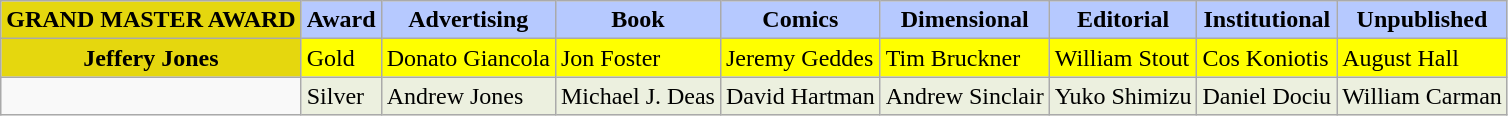<table class="wikitable">
<tr>
<th style="background:#e5d70e">GRAND MASTER AWARD</th>
<th style="background:#b6c9ff">Award</th>
<th style="background:#b6c9ff">Advertising</th>
<th style="background:#b6c9ff">Book</th>
<th style="background:#b6c9ff">Comics</th>
<th style="background:#b6c9ff">Dimensional</th>
<th style="background:#b6c9ff">Editorial</th>
<th style="background:#b6c9ff">Institutional</th>
<th style="background:#b6c9ff">Unpublished</th>
</tr>
<tr>
<td style="background:#e5d70e" align="center"><strong>Jeffery Jones</strong></td>
<td style="background:#ffff00">Gold</td>
<td style="background:#ffff00">Donato Giancola</td>
<td style="background:#ffff00">Jon Foster</td>
<td style="background:#ffff00">Jeremy Geddes</td>
<td style="background:#ffff00">Tim Bruckner</td>
<td style="background:#ffff00">William Stout</td>
<td style="background:#ffff00">Cos Koniotis</td>
<td style="background:#ffff00">August Hall</td>
</tr>
<tr>
<td></td>
<td style="background:#ecf0df">Silver</td>
<td style="background:#ecf0df">Andrew Jones</td>
<td style="background:#ecf0df">Michael J. Deas</td>
<td style="background:#ecf0df">David Hartman</td>
<td style="background:#ecf0df">Andrew Sinclair</td>
<td style="background:#ecf0df">Yuko Shimizu</td>
<td style="background:#ecf0df">Daniel Dociu</td>
<td style="background:#ecf0df">William Carman</td>
</tr>
</table>
